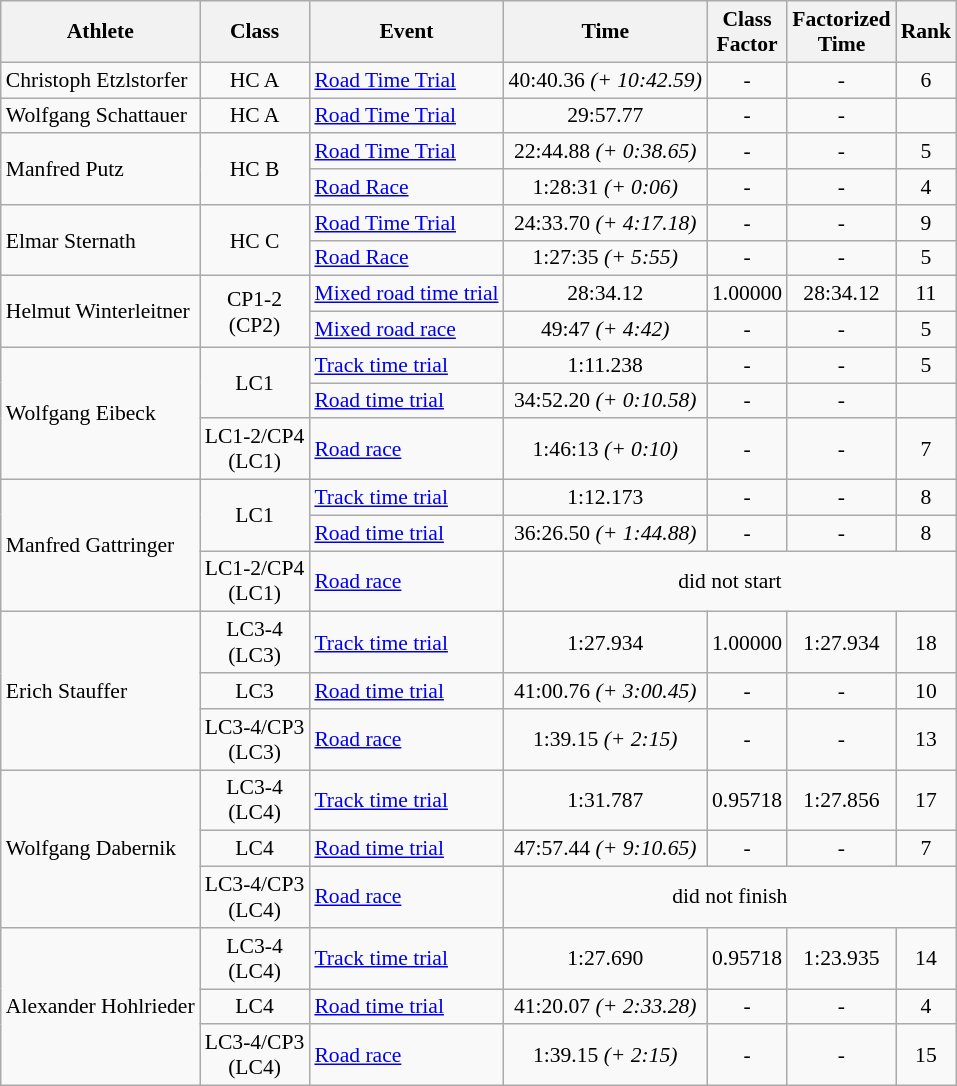<table class=wikitable style="font-size:90%">
<tr>
<th>Athlete</th>
<th>Class</th>
<th>Event</th>
<th>Time</th>
<th>Class<br>Factor</th>
<th>Factorized<br>Time</th>
<th>Rank</th>
</tr>
<tr>
<td>Christoph Etzlstorfer</td>
<td align="center">HC A</td>
<td><a href='#'>Road Time Trial</a></td>
<td align="center">40:40.36 <em>(+ 10:42.59)</em></td>
<td align="center">-</td>
<td align="center">-</td>
<td align="center">6</td>
</tr>
<tr>
<td>Wolfgang Schattauer</td>
<td align="center">HC A</td>
<td><a href='#'>Road Time Trial</a></td>
<td align="center">29:57.77</td>
<td align="center">-</td>
<td align="center">-</td>
<td align="center"></td>
</tr>
<tr>
<td rowspan="2">Manfred Putz</td>
<td align="center" rowspan="2">HC B</td>
<td><a href='#'>Road Time Trial</a></td>
<td align="center">22:44.88 <em>(+ 0:38.65)</em></td>
<td align="center">-</td>
<td align="center">-</td>
<td align="center">5</td>
</tr>
<tr>
<td><a href='#'>Road Race</a></td>
<td align="center">1:28:31 <em>(+ 0:06)</em></td>
<td align="center">-</td>
<td align="center">-</td>
<td align="center">4</td>
</tr>
<tr>
<td rowspan="2">Elmar Sternath</td>
<td align="center" rowspan="2">HC C</td>
<td><a href='#'>Road Time Trial</a></td>
<td align="center">24:33.70 <em>(+ 4:17.18)</em></td>
<td align="center">-</td>
<td align="center">-</td>
<td align="center">9</td>
</tr>
<tr>
<td><a href='#'>Road Race</a></td>
<td align="center">1:27:35 <em>(+ 5:55)</em></td>
<td align="center">-</td>
<td align="center">-</td>
<td align="center">5</td>
</tr>
<tr>
<td rowspan="2">Helmut Winterleitner</td>
<td align="center" rowspan="2">CP1-2<br>(CP2)</td>
<td><a href='#'>Mixed road time trial</a></td>
<td align="center">28:34.12</td>
<td align="center">1.00000</td>
<td align="center">28:34.12</td>
<td align="center">11</td>
</tr>
<tr>
<td><a href='#'>Mixed road race</a></td>
<td align="center">49:47 <em>(+ 4:42)</em></td>
<td align="center">-</td>
<td align="center">-</td>
<td align="center">5</td>
</tr>
<tr>
<td rowspan="3">Wolfgang Eibeck</td>
<td align="center" rowspan="2">LC1</td>
<td><a href='#'>Track time trial</a></td>
<td align="center">1:11.238</td>
<td align="center">-</td>
<td align="center">-</td>
<td align="center">5</td>
</tr>
<tr>
<td><a href='#'>Road time trial</a></td>
<td align="center">34:52.20 <em>(+ 0:10.58)</em></td>
<td align="center">-</td>
<td align="center">-</td>
<td align="center"></td>
</tr>
<tr>
<td align="center">LC1-2/CP4<br>(LC1)</td>
<td><a href='#'>Road race</a></td>
<td align="center">1:46:13 <em>(+ 0:10)</em></td>
<td align="center">-</td>
<td align="center">-</td>
<td align="center">7</td>
</tr>
<tr>
<td rowspan="3">Manfred Gattringer</td>
<td align="center" rowspan="2">LC1</td>
<td><a href='#'>Track time trial</a></td>
<td align="center">1:12.173</td>
<td align="center">-</td>
<td align="center">-</td>
<td align="center">8</td>
</tr>
<tr>
<td><a href='#'>Road time trial</a></td>
<td align="center">36:26.50 <em>(+ 1:44.88)</em></td>
<td align="center">-</td>
<td align="center">-</td>
<td align="center">8</td>
</tr>
<tr>
<td align="center">LC1-2/CP4<br>(LC1)</td>
<td><a href='#'>Road race</a></td>
<td align="center" colspan="4">did not start</td>
</tr>
<tr>
<td rowspan="3">Erich Stauffer</td>
<td align=center>LC3-4<br>(LC3)</td>
<td><a href='#'>Track time trial</a></td>
<td align="center">1:27.934</td>
<td align="center">1.00000</td>
<td align="center">1:27.934</td>
<td align="center">18</td>
</tr>
<tr>
<td align=center>LC3</td>
<td><a href='#'>Road time trial</a></td>
<td align="center">41:00.76 <em>(+ 3:00.45)</em></td>
<td align="center">-</td>
<td align="center">-</td>
<td align="center">10</td>
</tr>
<tr>
<td align=center>LC3-4/CP3<br>(LC3)</td>
<td><a href='#'>Road race</a></td>
<td align="center">1:39.15 <em>(+ 2:15)</em></td>
<td align="center">-</td>
<td align="center">-</td>
<td align="center">13</td>
</tr>
<tr>
<td rowspan="3">Wolfgang Dabernik</td>
<td align=center>LC3-4<br>(LC4)</td>
<td><a href='#'>Track time trial</a></td>
<td align="center">1:31.787</td>
<td align="center">0.95718</td>
<td align="center">1:27.856</td>
<td align="center">17</td>
</tr>
<tr>
<td align="center">LC4</td>
<td><a href='#'>Road time trial</a></td>
<td align="center">47:57.44 <em>(+ 9:10.65)</em></td>
<td align="center">-</td>
<td align="center">-</td>
<td align="center">7</td>
</tr>
<tr>
<td align=center>LC3-4/CP3<br>(LC4)</td>
<td><a href='#'>Road race</a></td>
<td align="center" colspan="4">did not finish</td>
</tr>
<tr>
<td rowspan="3">Alexander Hohlrieder</td>
<td align=center>LC3-4<br>(LC4)</td>
<td><a href='#'>Track time trial</a></td>
<td align="center">1:27.690</td>
<td align="center">0.95718</td>
<td align="center">1:23.935</td>
<td align="center">14</td>
</tr>
<tr>
<td align="center">LC4</td>
<td><a href='#'>Road time trial</a></td>
<td align="center">41:20.07 <em>(+ 2:33.28)</em></td>
<td align="center">-</td>
<td align="center">-</td>
<td align="center">4</td>
</tr>
<tr>
<td align=center>LC3-4/CP3<br>(LC4)</td>
<td><a href='#'>Road race</a></td>
<td align="center">1:39.15 <em>(+ 2:15)</em></td>
<td align="center">-</td>
<td align="center">-</td>
<td align="center">15</td>
</tr>
</table>
